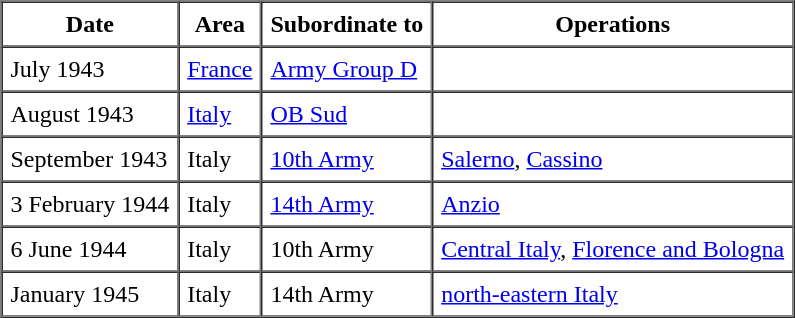<table border="1" cellpadding="5" cellspacing="0" align="left">
<tr>
<th>Date</th>
<th>Area</th>
<th>Subordinate to</th>
<th>Operations</th>
</tr>
<tr>
<td>July 1943</td>
<td><a href='#'>France</a></td>
<td><a href='#'>Army Group D</a></td>
<td></td>
</tr>
<tr>
<td>August 1943</td>
<td><a href='#'>Italy</a></td>
<td><a href='#'>OB Sud</a></td>
<td></td>
</tr>
<tr>
<td>September 1943</td>
<td>Italy</td>
<td><a href='#'>10th Army</a></td>
<td><a href='#'>Salerno</a>, <a href='#'>Cassino</a></td>
</tr>
<tr>
<td>3 February 1944</td>
<td>Italy</td>
<td><a href='#'>14th Army</a></td>
<td><a href='#'>Anzio</a></td>
</tr>
<tr>
<td>6 June 1944</td>
<td>Italy</td>
<td>10th Army</td>
<td><a href='#'>Central Italy</a>, <a href='#'>Florence and Bologna</a></td>
</tr>
<tr>
<td>January 1945</td>
<td>Italy</td>
<td>14th Army</td>
<td><a href='#'>north-eastern Italy</a></td>
</tr>
</table>
